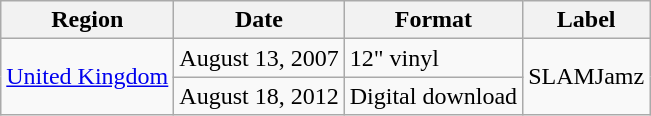<table class=wikitable>
<tr>
<th>Region</th>
<th>Date</th>
<th>Format</th>
<th>Label</th>
</tr>
<tr>
<td rowspan="2"><a href='#'>United Kingdom</a></td>
<td>August 13, 2007</td>
<td>12" vinyl</td>
<td rowspan="2">SLAMJamz</td>
</tr>
<tr>
<td>August 18, 2012</td>
<td>Digital download</td>
</tr>
</table>
